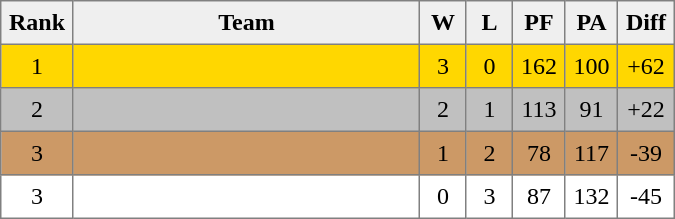<table style=border-collapse:collapse border=1 cellspacing=0 cellpadding=5>
<tr align=center bgcolor=#efefef>
<th width=20>Rank</th>
<th width=220>Team</th>
<th width=20>W</th>
<th width=20>L</th>
<th width=20>PF</th>
<th width=20>PA</th>
<th width=20>Diff</th>
</tr>
<tr align=center bgcolor=gold>
<td>1</td>
<td align=left></td>
<td>3</td>
<td>0</td>
<td>162</td>
<td>100</td>
<td>+62</td>
</tr>
<tr align=center bgcolor=silver>
<td>2</td>
<td align=left></td>
<td>2</td>
<td>1</td>
<td>113</td>
<td>91</td>
<td>+22</td>
</tr>
<tr align=center bgcolor=cc9966>
<td>3</td>
<td align=left></td>
<td>1</td>
<td>2</td>
<td>78</td>
<td>117</td>
<td>-39</td>
</tr>
<tr align=center>
<td>3</td>
<td align=left></td>
<td>0</td>
<td>3</td>
<td>87</td>
<td>132</td>
<td>-45</td>
</tr>
</table>
